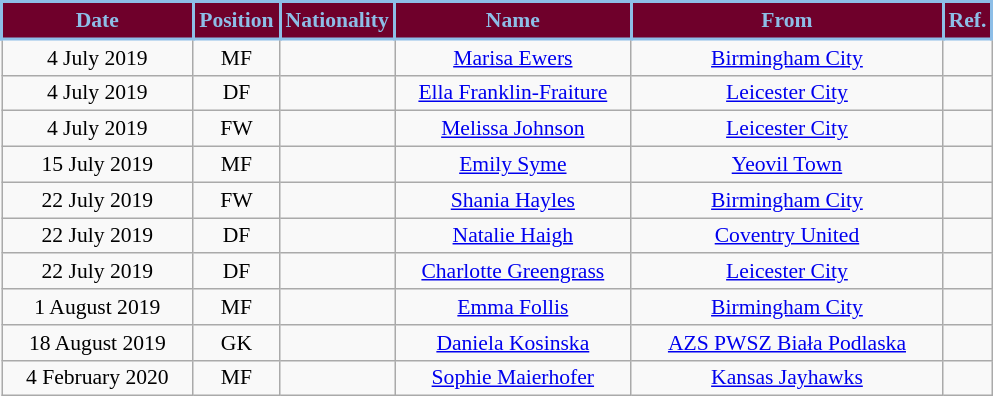<table class="wikitable" style="text-align:center; font-size:90%; ">
<tr>
<th style="background:#6F002B; color:#8DBEE7;border:2px solid #8DBEE7; width:120px;">Date</th>
<th style="background:#6F002B; color:#8DBEE7;border:2px solid #8DBEE7; width:50px;">Position</th>
<th style="background:#6F002B; color:#8DBEE7;border:2px solid #8DBEE7; width:50px;">Nationality</th>
<th style="background:#6F002B; color:#8DBEE7;border:2px solid #8DBEE7; width:150px;">Name</th>
<th style="background:#6F002B; color:#8DBEE7;border:2px solid #8DBEE7; width:200px;">From</th>
<th style="background:#6F002B; color:#8DBEE7;border:2px solid #8DBEE7; width:25px;">Ref.</th>
</tr>
<tr>
<td>4 July 2019</td>
<td>MF</td>
<td></td>
<td><a href='#'>Marisa Ewers</a></td>
<td> <a href='#'>Birmingham City</a></td>
<td></td>
</tr>
<tr>
<td>4 July 2019</td>
<td>DF</td>
<td></td>
<td><a href='#'>Ella Franklin-Fraiture</a></td>
<td> <a href='#'>Leicester City</a></td>
<td></td>
</tr>
<tr>
<td>4 July 2019</td>
<td>FW</td>
<td></td>
<td><a href='#'>Melissa Johnson</a></td>
<td> <a href='#'>Leicester City</a></td>
<td></td>
</tr>
<tr>
<td>15 July 2019</td>
<td>MF</td>
<td></td>
<td><a href='#'>Emily Syme</a></td>
<td> <a href='#'>Yeovil Town</a></td>
<td></td>
</tr>
<tr>
<td>22 July 2019</td>
<td>FW</td>
<td></td>
<td><a href='#'>Shania Hayles</a></td>
<td> <a href='#'>Birmingham City</a></td>
<td></td>
</tr>
<tr>
<td>22 July 2019</td>
<td>DF</td>
<td></td>
<td><a href='#'>Natalie Haigh</a></td>
<td> <a href='#'>Coventry United</a></td>
<td></td>
</tr>
<tr>
<td>22 July 2019</td>
<td>DF</td>
<td></td>
<td><a href='#'>Charlotte Greengrass</a></td>
<td> <a href='#'>Leicester City</a></td>
<td></td>
</tr>
<tr>
<td>1 August 2019</td>
<td>MF</td>
<td></td>
<td><a href='#'>Emma Follis</a></td>
<td> <a href='#'>Birmingham City</a></td>
<td></td>
</tr>
<tr>
<td>18 August 2019</td>
<td>GK</td>
<td></td>
<td><a href='#'>Daniela Kosinska</a></td>
<td> <a href='#'>AZS PWSZ Biała Podlaska</a></td>
<td></td>
</tr>
<tr>
<td>4 February 2020</td>
<td>MF</td>
<td></td>
<td><a href='#'>Sophie Maierhofer</a></td>
<td> <a href='#'>Kansas Jayhawks</a></td>
<td></td>
</tr>
</table>
